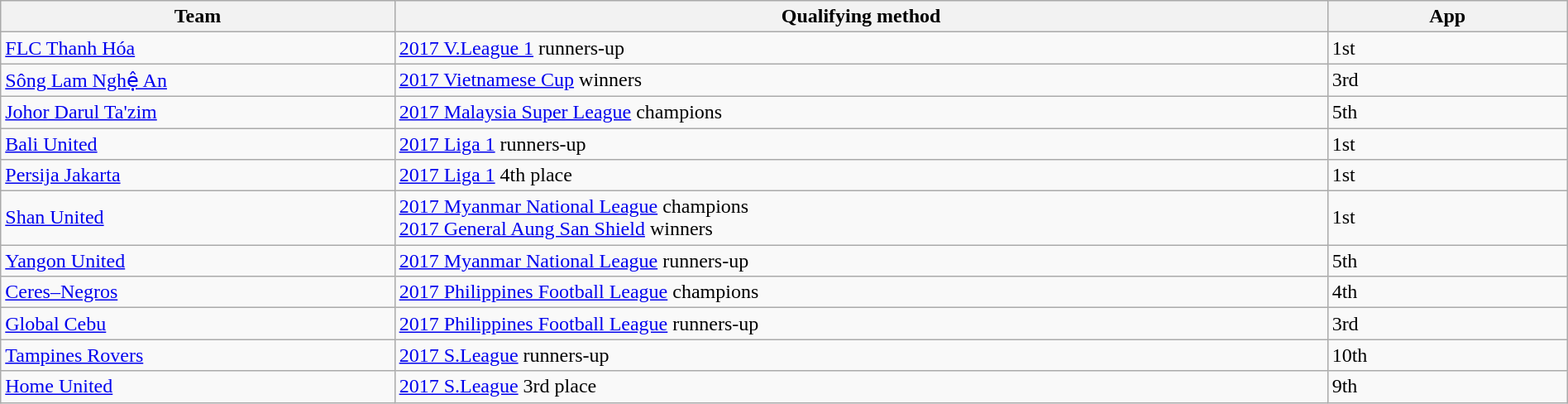<table class="wikitable" style="table-layout:fixed;width:100%;">
<tr>
<th width=25%>Team</th>
<th width=60%>Qualifying method</th>
<th width=15%>App </th>
</tr>
<tr>
<td> <a href='#'>FLC Thanh Hóa</a></td>
<td><a href='#'>2017 V.League 1</a> runners-up</td>
<td>1st</td>
</tr>
<tr>
<td> <a href='#'>Sông Lam Nghệ An</a></td>
<td><a href='#'>2017 Vietnamese Cup</a> winners</td>
<td>3rd </td>
</tr>
<tr>
<td> <a href='#'>Johor Darul Ta'zim</a></td>
<td><a href='#'>2017 Malaysia Super League</a> champions</td>
<td>5th </td>
</tr>
<tr>
<td> <a href='#'>Bali United</a></td>
<td><a href='#'>2017 Liga 1</a> runners-up</td>
<td>1st</td>
</tr>
<tr>
<td> <a href='#'>Persija Jakarta</a></td>
<td><a href='#'>2017 Liga 1</a> 4th place</td>
<td>1st</td>
</tr>
<tr>
<td> <a href='#'>Shan United</a></td>
<td><a href='#'>2017 Myanmar National League</a> champions<br><a href='#'>2017 General Aung San Shield</a> winners</td>
<td>1st</td>
</tr>
<tr>
<td> <a href='#'>Yangon United</a></td>
<td><a href='#'>2017 Myanmar National League</a> runners-up</td>
<td>5th </td>
</tr>
<tr>
<td> <a href='#'>Ceres–Negros</a></td>
<td><a href='#'>2017 Philippines Football League</a> champions</td>
<td>4th </td>
</tr>
<tr>
<td> <a href='#'>Global Cebu</a></td>
<td><a href='#'>2017 Philippines Football League</a> runners-up</td>
<td>3rd </td>
</tr>
<tr>
<td> <a href='#'>Tampines Rovers</a></td>
<td><a href='#'>2017 S.League</a> runners-up</td>
<td>10th </td>
</tr>
<tr>
<td> <a href='#'>Home United</a></td>
<td><a href='#'>2017 S.League</a> 3rd place</td>
<td>9th </td>
</tr>
</table>
